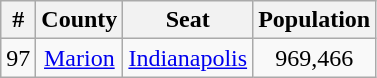<table class="wikitable sortable" style="text-align:center;">
<tr>
<th>#</th>
<th>County</th>
<th>Seat</th>
<th>Population</th>
</tr>
<tr>
<td>97</td>
<td><a href='#'>Marion</a></td>
<td><a href='#'>Indianapolis</a></td>
<td>969,466</td>
</tr>
</table>
